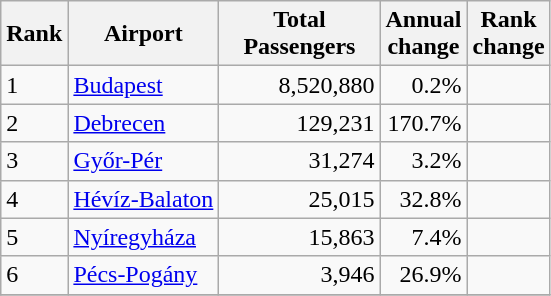<table class="wikitable">
<tr>
<th>Rank</th>
<th>Airport</th>
<th style="width:100px">Total<br>Passengers</th>
<th>Annual<br>change</th>
<th>Rank<br>change</th>
</tr>
<tr>
<td>1</td>
<td><a href='#'>Budapest</a></td>
<td align="right">8,520,880</td>
<td align="right">0.2%</td>
<td align="center"></td>
</tr>
<tr>
<td>2</td>
<td><a href='#'>Debrecen</a></td>
<td align="right">129,231</td>
<td align="right">170.7%</td>
<td align="center"></td>
</tr>
<tr>
<td>3</td>
<td><a href='#'>Győr-Pér</a></td>
<td align="right">31,274</td>
<td align="right">3.2%</td>
<td align="center"></td>
</tr>
<tr>
<td>4</td>
<td><a href='#'>Hévíz-Balaton</a></td>
<td align="right">25,015</td>
<td align="right">32.8%</td>
<td align="center"></td>
</tr>
<tr>
<td>5</td>
<td><a href='#'>Nyíregyháza</a></td>
<td align="right">15,863</td>
<td align="right">7.4%</td>
<td align="center"></td>
</tr>
<tr>
<td>6</td>
<td><a href='#'>Pécs-Pogány</a></td>
<td align="right">3,946</td>
<td align="right">26.9%</td>
<td align="center"></td>
</tr>
<tr>
</tr>
</table>
